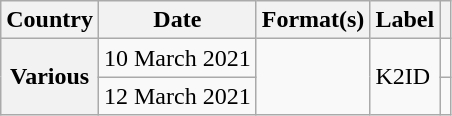<table class="wikitable plainrowheaders">
<tr>
<th scope="col">Country</th>
<th scope="col">Date</th>
<th scope="col">Format(s)</th>
<th scope="col">Label</th>
<th scope="col"></th>
</tr>
<tr>
<th scope="row" rowspan="2">Various</th>
<td>10 March 2021</td>
<td rowspan="2"></td>
<td rowspan="2">K2ID</td>
<td></td>
</tr>
<tr>
<td>12 March 2021</td>
<td></td>
</tr>
</table>
